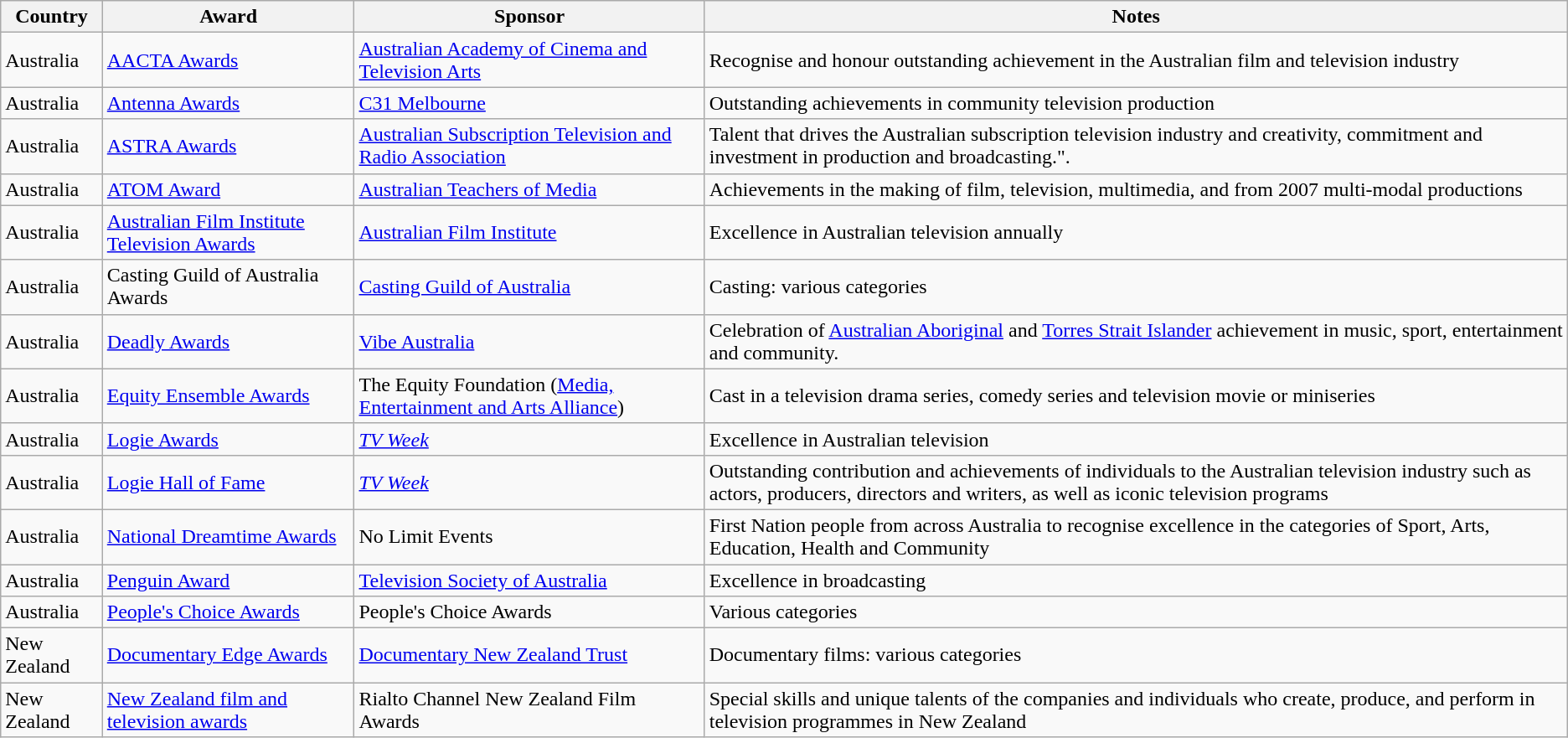<table class="wikitable sortable">
<tr>
<th>Country</th>
<th>Award</th>
<th>Sponsor</th>
<th>Notes</th>
</tr>
<tr>
<td>Australia</td>
<td><a href='#'>AACTA Awards</a></td>
<td><a href='#'>Australian Academy of Cinema and Television Arts</a></td>
<td>Recognise and honour outstanding achievement in the Australian film and television industry</td>
</tr>
<tr>
<td>Australia</td>
<td><a href='#'>Antenna Awards</a></td>
<td><a href='#'>C31 Melbourne</a></td>
<td>Outstanding achievements in community television production</td>
</tr>
<tr>
<td>Australia</td>
<td><a href='#'>ASTRA Awards</a></td>
<td><a href='#'>Australian Subscription Television and Radio Association</a></td>
<td>Talent that drives the Australian subscription television industry and creativity, commitment and investment in production and broadcasting.".</td>
</tr>
<tr>
<td>Australia</td>
<td><a href='#'>ATOM Award</a></td>
<td><a href='#'>Australian Teachers of Media</a></td>
<td>Achievements in the making of film, television, multimedia, and from 2007 multi-modal productions</td>
</tr>
<tr>
<td>Australia</td>
<td><a href='#'>Australian Film Institute Television Awards</a></td>
<td><a href='#'>Australian Film Institute</a></td>
<td>Excellence in Australian television annually</td>
</tr>
<tr>
<td>Australia</td>
<td>Casting Guild of Australia Awards</td>
<td><a href='#'>Casting Guild of Australia</a></td>
<td>Casting: various categories</td>
</tr>
<tr>
<td>Australia</td>
<td><a href='#'>Deadly Awards</a></td>
<td><a href='#'>Vibe Australia</a></td>
<td>Celebration of <a href='#'>Australian Aboriginal</a> and <a href='#'>Torres Strait Islander</a> achievement in music, sport, entertainment and community.</td>
</tr>
<tr>
<td>Australia</td>
<td><a href='#'>Equity Ensemble Awards</a></td>
<td>The Equity Foundation (<a href='#'>Media, Entertainment and Arts Alliance</a>)</td>
<td>Cast in a television drama series, comedy series and television movie or miniseries</td>
</tr>
<tr>
<td>Australia</td>
<td><a href='#'>Logie Awards</a></td>
<td><em><a href='#'>TV Week</a></em></td>
<td>Excellence in Australian television</td>
</tr>
<tr>
<td>Australia</td>
<td><a href='#'>Logie Hall of Fame</a></td>
<td><em><a href='#'>TV Week</a></em></td>
<td>Outstanding contribution and achievements of individuals to the Australian television industry such as actors, producers, directors and writers, as well as iconic television programs</td>
</tr>
<tr>
<td>Australia</td>
<td><a href='#'>National Dreamtime Awards</a></td>
<td>No Limit Events</td>
<td>First Nation people from across Australia to recognise excellence in the categories of Sport, Arts, Education, Health and Community</td>
</tr>
<tr>
<td>Australia</td>
<td><a href='#'>Penguin Award</a></td>
<td><a href='#'>Television Society of Australia</a></td>
<td>Excellence in broadcasting</td>
</tr>
<tr>
<td>Australia</td>
<td><a href='#'>People's Choice Awards</a></td>
<td>People's Choice Awards</td>
<td>Various categories</td>
</tr>
<tr>
<td>New Zealand</td>
<td><a href='#'>Documentary Edge Awards</a></td>
<td><a href='#'>Documentary New Zealand Trust</a></td>
<td>Documentary films: various categories</td>
</tr>
<tr>
<td>New Zealand</td>
<td><a href='#'>New Zealand film and television awards</a></td>
<td>Rialto Channel New Zealand Film Awards</td>
<td>Special skills and unique talents of the companies and individuals who create, produce, and perform in television programmes in New Zealand</td>
</tr>
</table>
